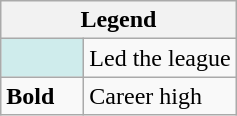<table class="wikitable mw-collapsible mw-collapsed">
<tr>
<th colspan="2">Legend</th>
</tr>
<tr>
<td style="background:#cfecec; width:3em;"></td>
<td>Led the league</td>
</tr>
<tr>
<td><strong>Bold</strong></td>
<td>Career high</td>
</tr>
</table>
